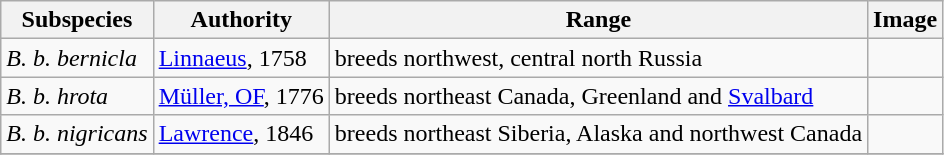<table class="wikitable sortable" align="left" style="margin: 10px;">
<tr>
<th>Subspecies</th>
<th>Authority</th>
<th>Range</th>
<th>Image</th>
</tr>
<tr>
<td><em>B. b. bernicla</em></td>
<td><a href='#'>Linnaeus</a>, 1758</td>
<td>breeds northwest, central north Russia</td>
<td></td>
</tr>
<tr>
<td><em>B. b. hrota</em></td>
<td><a href='#'>Müller, OF</a>, 1776</td>
<td>breeds northeast Canada, Greenland and <a href='#'>Svalbard</a></td>
<td></td>
</tr>
<tr>
<td><em>B. b. nigricans</em></td>
<td><a href='#'>Lawrence</a>, 1846</td>
<td>breeds northeast Siberia, Alaska and northwest Canada</td>
<td></td>
</tr>
<tr>
</tr>
</table>
